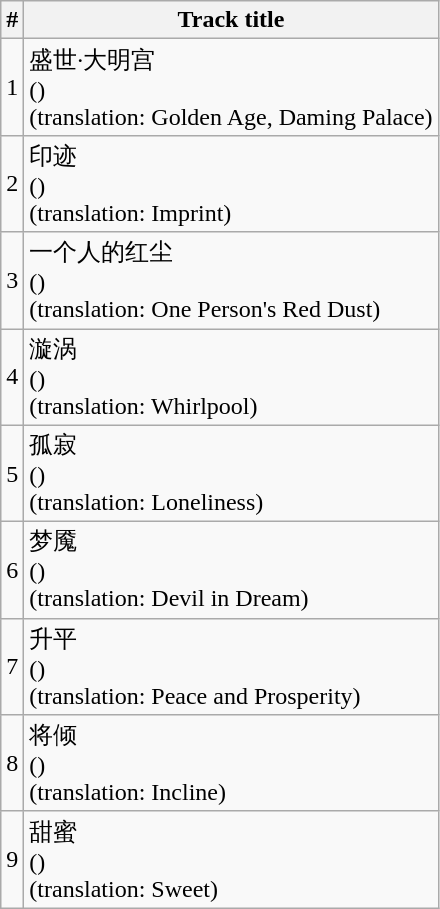<table class="wikitable">
<tr>
<th>#</th>
<th>Track title</th>
</tr>
<tr>
<td>1</td>
<td>盛世·大明宫<br>()<br>(translation: Golden Age, Daming Palace)</td>
</tr>
<tr>
<td>2</td>
<td>印迹<br>()<br>(translation: Imprint)</td>
</tr>
<tr>
<td>3</td>
<td>一个人的红尘<br>()<br>(translation: One Person's Red Dust)</td>
</tr>
<tr>
<td>4</td>
<td>漩涡<br>()<br>(translation: Whirlpool)</td>
</tr>
<tr>
<td>5</td>
<td>孤寂<br>()<br>(translation: Loneliness)</td>
</tr>
<tr>
<td>6</td>
<td>梦魇<br>()<br>(translation: Devil in Dream)</td>
</tr>
<tr>
<td>7</td>
<td>升平<br>()<br>(translation: Peace and Prosperity)</td>
</tr>
<tr>
<td>8</td>
<td>将倾<br>()<br>(translation: Incline)</td>
</tr>
<tr>
<td>9</td>
<td>甜蜜<br>()<br>(translation: Sweet)</td>
</tr>
</table>
